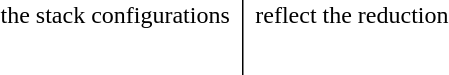<table style="border-collapse:collapse">
<tr>
<td style="text-align:left; border-right: solid thin black; padding-right: 0.5em">the stack configurations</td>
<td style="text-align:left; padding-left: 0.5em">reflect the reduction</td>
</tr>
<tr>
<td style="border-right: solid thin black; padding-right: 0.5em"></td>
<td style="padding-left: 0.5em"></td>
</tr>
<tr>
<td style="border-right: solid thin black; padding-right: 0.5em"></td>
<td style="padding-left: 0.5em"></td>
</tr>
<tr>
<td style="border-right: solid thin black; padding-right: 0.5em"></td>
<td style="padding-left: 0.5em"></td>
</tr>
<tr>
<td style="border-right: solid thin black; padding-right: 0.5em"></td>
<td style="padding-left: 0.5em"></td>
</tr>
<tr>
<td style="border-right: solid thin black; padding-right: 0.5em"></td>
<td style="padding-left: 0.5em"></td>
</tr>
<tr>
<td style="border-right: solid thin black; padding-right: 0.5em"></td>
<td style="padding-left: 0.5em"></td>
</tr>
<tr>
<td style="border-right: solid thin black; padding-right: 0.5em"></td>
<td style="padding-left: 0.5em"></td>
</tr>
<tr>
<td style="border-right: solid thin black; padding-right: 0.5em"></td>
<td style="padding-left: 0.5em"></td>
</tr>
<tr>
<td style="border-right: solid thin black; padding-right: 0.5em"></td>
<td style="padding-left: 0.5em"></td>
</tr>
<tr>
<td style="border-right: solid thin black; padding-right: 0.5em"></td>
<td style="padding-left: 0.5em"></td>
</tr>
<tr>
<td style="border-right: solid thin black; padding-right: 0.5em"></td>
<td style="padding-left: 0.5em"></td>
</tr>
<tr>
<td style="border-right: solid thin black; padding-right: 0.5em"></td>
<td style="padding-left: 0.5em"></td>
</tr>
<tr>
<td style="border-right: solid thin black; padding-right: 0.5em"></td>
<td style="padding-left: 0.5em"></td>
</tr>
<tr>
<td style="border-right: solid thin black; padding-right: 0.5em"></td>
<td style="padding-left: 0.5em"></td>
</tr>
<tr>
<td style="border-right: solid thin black; padding-right: 0.5em"></td>
<td style="padding-left: 0.5em"></td>
</tr>
</table>
